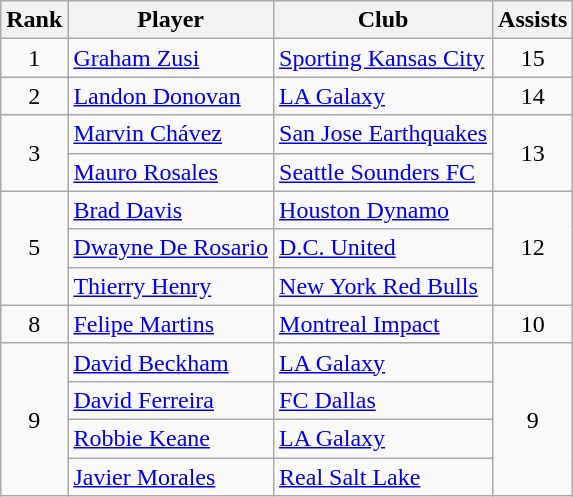<table class="wikitable" style="text-align:center">
<tr>
<th>Rank</th>
<th>Player</th>
<th>Club</th>
<th>Assists</th>
</tr>
<tr>
<td>1</td>
<td align="left"> <a href='#'>Graham Zusi</a></td>
<td align="left"><a href='#'>Sporting Kansas City</a></td>
<td>15</td>
</tr>
<tr>
<td>2</td>
<td align="left"> <a href='#'>Landon Donovan</a></td>
<td align="left"><a href='#'>LA Galaxy</a></td>
<td>14</td>
</tr>
<tr>
<td rowspan="2">3</td>
<td align="left"> <a href='#'>Marvin Chávez</a></td>
<td align="left"><a href='#'>San Jose Earthquakes</a></td>
<td rowspan="2">13</td>
</tr>
<tr>
<td align="left"> <a href='#'>Mauro Rosales</a></td>
<td align="left"><a href='#'>Seattle Sounders FC</a></td>
</tr>
<tr>
<td rowspan="3">5</td>
<td align="left"> <a href='#'>Brad Davis</a></td>
<td align="left"><a href='#'>Houston Dynamo</a></td>
<td rowspan="3">12</td>
</tr>
<tr>
<td align="left"> <a href='#'>Dwayne De Rosario</a></td>
<td align="left"><a href='#'>D.C. United</a></td>
</tr>
<tr>
<td align="left"> <a href='#'>Thierry Henry</a></td>
<td align="left"><a href='#'>New York Red Bulls</a></td>
</tr>
<tr>
<td>8</td>
<td align="left"> <a href='#'>Felipe Martins</a></td>
<td align="left"><a href='#'>Montreal Impact</a></td>
<td>10</td>
</tr>
<tr>
<td rowspan="4">9</td>
<td align="left"> <a href='#'>David Beckham</a></td>
<td align="left"><a href='#'>LA Galaxy</a></td>
<td rowspan="4">9</td>
</tr>
<tr>
<td align="left"> <a href='#'>David Ferreira</a></td>
<td align="left"><a href='#'>FC Dallas</a></td>
</tr>
<tr>
<td align="left"> <a href='#'>Robbie Keane</a></td>
<td align="left"><a href='#'>LA Galaxy</a></td>
</tr>
<tr>
<td align="left"> <a href='#'>Javier Morales</a></td>
<td align="left"><a href='#'>Real Salt Lake</a></td>
</tr>
</table>
